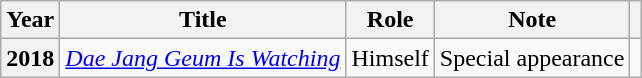<table class="wikitable plainrowheaders" style="text-align: center;">
<tr>
<th>Year</th>
<th>Title</th>
<th>Role</th>
<th>Note</th>
<th></th>
</tr>
<tr>
<th scope="row">2018</th>
<td><em><a href='#'>Dae Jang Geum Is Watching</a></em></td>
<td>Himself</td>
<td>Special appearance</td>
<td></td>
</tr>
</table>
